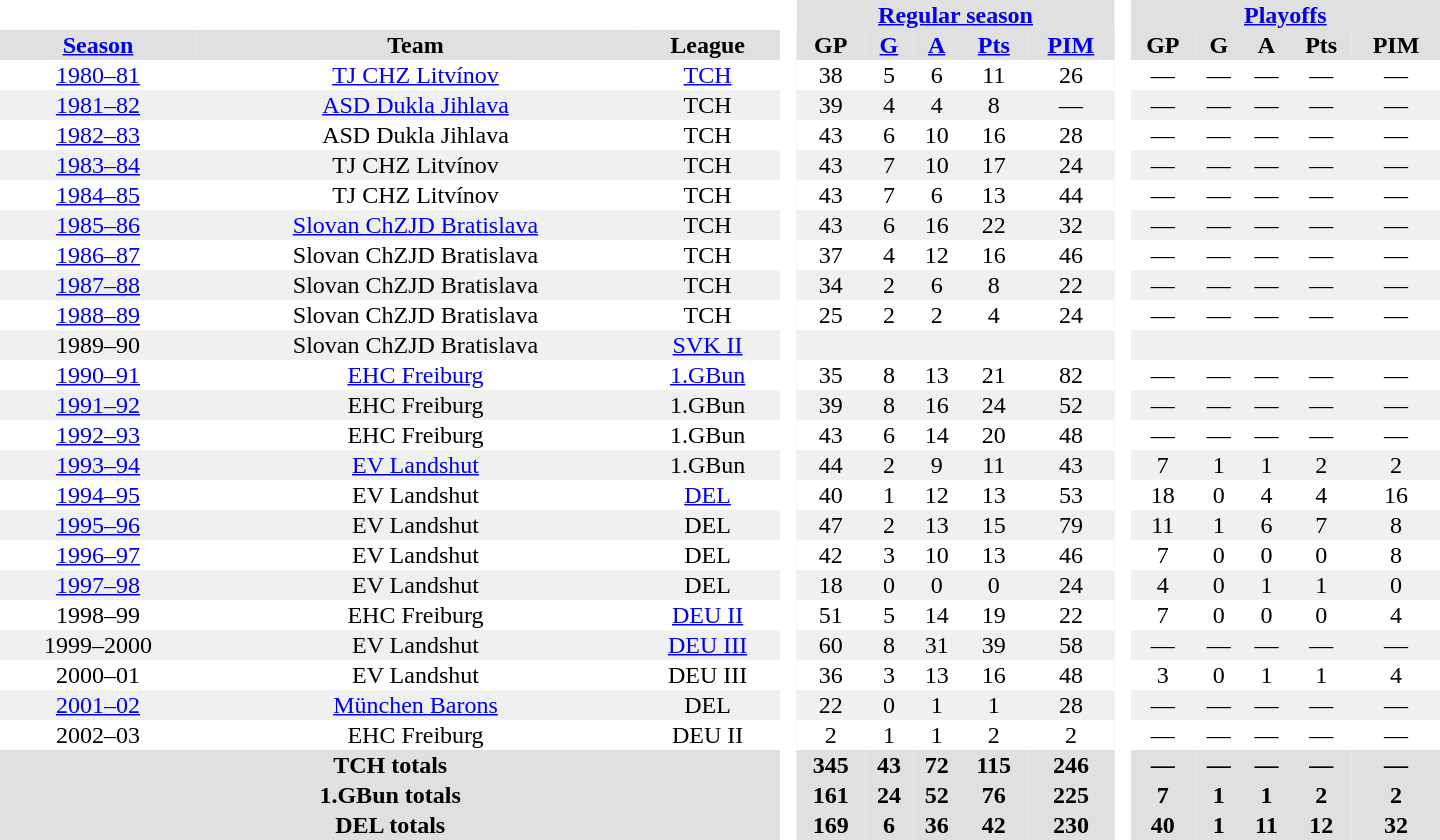<table border="0" cellpadding="1" cellspacing="0" style="text-align:center; width:60em">
<tr bgcolor="#e0e0e0">
<th colspan="3" bgcolor="#ffffff"> </th>
<th rowspan="99" bgcolor="#ffffff"> </th>
<th colspan="5"><a href='#'>Regular season</a></th>
<th rowspan="99" bgcolor="#ffffff"> </th>
<th colspan="5"><a href='#'>Playoffs</a></th>
</tr>
<tr bgcolor="#e0e0e0">
<th><a href='#'>Season</a></th>
<th>Team</th>
<th>League</th>
<th>GP</th>
<th><a href='#'>G</a></th>
<th><a href='#'>A</a></th>
<th><a href='#'>Pts</a></th>
<th><a href='#'>PIM</a></th>
<th>GP</th>
<th>G</th>
<th>A</th>
<th>Pts</th>
<th>PIM</th>
</tr>
<tr>
<td><a href='#'>1980–81</a></td>
<td><a href='#'>TJ CHZ Litvínov</a></td>
<td><a href='#'>TCH</a></td>
<td>38</td>
<td>5</td>
<td>6</td>
<td>11</td>
<td>26</td>
<td>—</td>
<td>—</td>
<td>—</td>
<td>—</td>
<td>—</td>
</tr>
<tr bgcolor="#f0f0f0">
<td><a href='#'>1981–82</a></td>
<td><a href='#'>ASD Dukla Jihlava</a></td>
<td>TCH</td>
<td>39</td>
<td>4</td>
<td>4</td>
<td>8</td>
<td>—</td>
<td>—</td>
<td>—</td>
<td>—</td>
<td>—</td>
<td>—</td>
</tr>
<tr>
<td><a href='#'>1982–83</a></td>
<td>ASD Dukla Jihlava</td>
<td>TCH</td>
<td>43</td>
<td>6</td>
<td>10</td>
<td>16</td>
<td>28</td>
<td>—</td>
<td>—</td>
<td>—</td>
<td>—</td>
<td>—</td>
</tr>
<tr bgcolor="#f0f0f0">
<td><a href='#'>1983–84</a></td>
<td>TJ CHZ Litvínov</td>
<td>TCH</td>
<td>43</td>
<td>7</td>
<td>10</td>
<td>17</td>
<td>24</td>
<td>—</td>
<td>—</td>
<td>—</td>
<td>—</td>
<td>—</td>
</tr>
<tr>
<td><a href='#'>1984–85</a></td>
<td>TJ CHZ Litvínov</td>
<td>TCH</td>
<td>43</td>
<td>7</td>
<td>6</td>
<td>13</td>
<td>44</td>
<td>—</td>
<td>—</td>
<td>—</td>
<td>—</td>
<td>—</td>
</tr>
<tr bgcolor="#f0f0f0">
<td><a href='#'>1985–86</a></td>
<td><a href='#'>Slovan ChZJD Bratislava</a></td>
<td>TCH</td>
<td>43</td>
<td>6</td>
<td>16</td>
<td>22</td>
<td>32</td>
<td>—</td>
<td>—</td>
<td>—</td>
<td>—</td>
<td>—</td>
</tr>
<tr>
<td><a href='#'>1986–87</a></td>
<td>Slovan ChZJD Bratislava</td>
<td>TCH</td>
<td>37</td>
<td>4</td>
<td>12</td>
<td>16</td>
<td>46</td>
<td>—</td>
<td>—</td>
<td>—</td>
<td>—</td>
<td>—</td>
</tr>
<tr bgcolor="#f0f0f0">
<td><a href='#'>1987–88</a></td>
<td>Slovan ChZJD Bratislava</td>
<td>TCH</td>
<td>34</td>
<td>2</td>
<td>6</td>
<td>8</td>
<td>22</td>
<td>—</td>
<td>—</td>
<td>—</td>
<td>—</td>
<td>—</td>
</tr>
<tr>
<td><a href='#'>1988–89</a></td>
<td>Slovan ChZJD Bratislava</td>
<td>TCH</td>
<td>25</td>
<td>2</td>
<td>2</td>
<td>4</td>
<td>24</td>
<td>—</td>
<td>—</td>
<td>—</td>
<td>—</td>
<td>—</td>
</tr>
<tr bgcolor="#f0f0f0">
<td>1989–90</td>
<td>Slovan ChZJD Bratislava</td>
<td><a href='#'>SVK II</a></td>
<td></td>
<td></td>
<td></td>
<td></td>
<td></td>
<td></td>
<td></td>
<td></td>
<td></td>
<td></td>
</tr>
<tr>
<td><a href='#'>1990–91</a></td>
<td><a href='#'>EHC Freiburg</a></td>
<td><a href='#'>1.GBun</a></td>
<td>35</td>
<td>8</td>
<td>13</td>
<td>21</td>
<td>82</td>
<td>—</td>
<td>—</td>
<td>—</td>
<td>—</td>
<td>—</td>
</tr>
<tr bgcolor="#f0f0f0">
<td><a href='#'>1991–92</a></td>
<td>EHC Freiburg</td>
<td>1.GBun</td>
<td>39</td>
<td>8</td>
<td>16</td>
<td>24</td>
<td>52</td>
<td>—</td>
<td>—</td>
<td>—</td>
<td>—</td>
<td>—</td>
</tr>
<tr>
<td><a href='#'>1992–93</a></td>
<td>EHC Freiburg</td>
<td>1.GBun</td>
<td>43</td>
<td>6</td>
<td>14</td>
<td>20</td>
<td>48</td>
<td>—</td>
<td>—</td>
<td>—</td>
<td>—</td>
<td>—</td>
</tr>
<tr bgcolor="#f0f0f0">
<td><a href='#'>1993–94</a></td>
<td><a href='#'>EV Landshut</a></td>
<td>1.GBun</td>
<td>44</td>
<td>2</td>
<td>9</td>
<td>11</td>
<td>43</td>
<td>7</td>
<td>1</td>
<td>1</td>
<td>2</td>
<td>2</td>
</tr>
<tr>
<td><a href='#'>1994–95</a></td>
<td>EV Landshut</td>
<td><a href='#'>DEL</a></td>
<td>40</td>
<td>1</td>
<td>12</td>
<td>13</td>
<td>53</td>
<td>18</td>
<td>0</td>
<td>4</td>
<td>4</td>
<td>16</td>
</tr>
<tr bgcolor="#f0f0f0">
<td><a href='#'>1995–96</a></td>
<td>EV Landshut</td>
<td>DEL</td>
<td>47</td>
<td>2</td>
<td>13</td>
<td>15</td>
<td>79</td>
<td>11</td>
<td>1</td>
<td>6</td>
<td>7</td>
<td>8</td>
</tr>
<tr>
<td><a href='#'>1996–97</a></td>
<td>EV Landshut</td>
<td>DEL</td>
<td>42</td>
<td>3</td>
<td>10</td>
<td>13</td>
<td>46</td>
<td>7</td>
<td>0</td>
<td>0</td>
<td>0</td>
<td>8</td>
</tr>
<tr bgcolor="#f0f0f0">
<td><a href='#'>1997–98</a></td>
<td>EV Landshut</td>
<td>DEL</td>
<td>18</td>
<td>0</td>
<td>0</td>
<td>0</td>
<td>24</td>
<td>4</td>
<td>0</td>
<td>1</td>
<td>1</td>
<td>0</td>
</tr>
<tr>
<td>1998–99</td>
<td>EHC Freiburg</td>
<td><a href='#'>DEU II</a></td>
<td>51</td>
<td>5</td>
<td>14</td>
<td>19</td>
<td>22</td>
<td>7</td>
<td>0</td>
<td>0</td>
<td>0</td>
<td>4</td>
</tr>
<tr bgcolor="#f0f0f0">
<td>1999–2000</td>
<td>EV Landshut</td>
<td><a href='#'>DEU III</a></td>
<td>60</td>
<td>8</td>
<td>31</td>
<td>39</td>
<td>58</td>
<td>—</td>
<td>—</td>
<td>—</td>
<td>—</td>
<td>—</td>
</tr>
<tr>
<td>2000–01</td>
<td>EV Landshut</td>
<td>DEU III</td>
<td>36</td>
<td>3</td>
<td>13</td>
<td>16</td>
<td>48</td>
<td>3</td>
<td>0</td>
<td>1</td>
<td>1</td>
<td>4</td>
</tr>
<tr bgcolor="#f0f0f0">
<td><a href='#'>2001–02</a></td>
<td><a href='#'>München Barons</a></td>
<td>DEL</td>
<td>22</td>
<td>0</td>
<td>1</td>
<td>1</td>
<td>28</td>
<td>—</td>
<td>—</td>
<td>—</td>
<td>—</td>
<td>—</td>
</tr>
<tr>
<td>2002–03</td>
<td>EHC Freiburg</td>
<td>DEU II</td>
<td>2</td>
<td>1</td>
<td>1</td>
<td>2</td>
<td>2</td>
<td>—</td>
<td>—</td>
<td>—</td>
<td>—</td>
<td>—</td>
</tr>
<tr bgcolor="#e0e0e0">
<th colspan="3">TCH totals</th>
<th>345</th>
<th>43</th>
<th>72</th>
<th>115</th>
<th>246</th>
<th>—</th>
<th>—</th>
<th>—</th>
<th>—</th>
<th>—</th>
</tr>
<tr bgcolor="#e0e0e0">
<th colspan="3">1.GBun totals</th>
<th>161</th>
<th>24</th>
<th>52</th>
<th>76</th>
<th>225</th>
<th>7</th>
<th>1</th>
<th>1</th>
<th>2</th>
<th>2</th>
</tr>
<tr bgcolor="#e0e0e0">
<th colspan="3">DEL totals</th>
<th>169</th>
<th>6</th>
<th>36</th>
<th>42</th>
<th>230</th>
<th>40</th>
<th>1</th>
<th>11</th>
<th>12</th>
<th>32</th>
</tr>
</table>
